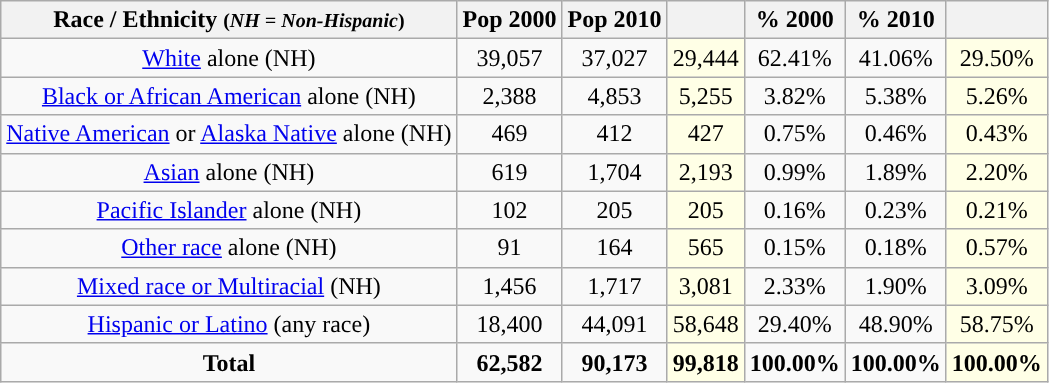<table class="wikitable" style="text-align:center;">
<tr>
<th>Race / Ethnicity <small>(<em>NH = Non-Hispanic</em>)</small></th>
<th>Pop 2000</th>
<th>Pop 2010</th>
<th></th>
<th>% 2000</th>
<th>% 2010</th>
<th></th>
</tr>
<tr>
<td><a href='#'>White</a> alone (NH)</td>
<td>39,057</td>
<td>37,027</td>
<td style='background: #ffffe6;'>29,444</td>
<td>62.41%</td>
<td>41.06%</td>
<td style='background: #ffffe6;'>29.50%</td>
</tr>
<tr>
<td><a href='#'>Black or African American</a> alone (NH)</td>
<td>2,388</td>
<td>4,853</td>
<td style='background: #ffffe6;'>5,255</td>
<td>3.82%</td>
<td>5.38%</td>
<td style='background: #ffffe6;'>5.26%</td>
</tr>
<tr>
<td><a href='#'>Native American</a> or <a href='#'>Alaska Native</a> alone (NH)</td>
<td>469</td>
<td>412</td>
<td style='background: #ffffe6;'>427</td>
<td>0.75%</td>
<td>0.46%</td>
<td style='background: #ffffe6;'>0.43%</td>
</tr>
<tr>
<td><a href='#'>Asian</a> alone (NH)</td>
<td>619</td>
<td>1,704</td>
<td style='background: #ffffe6;'>2,193</td>
<td>0.99%</td>
<td>1.89%</td>
<td style='background: #ffffe6;'>2.20%</td>
</tr>
<tr>
<td><a href='#'>Pacific Islander</a> alone (NH)</td>
<td>102</td>
<td>205</td>
<td style='background: #ffffe6;'>205</td>
<td>0.16%</td>
<td>0.23%</td>
<td style='background: #ffffe6;'>0.21%</td>
</tr>
<tr>
<td><a href='#'>Other race</a> alone (NH)</td>
<td>91</td>
<td>164</td>
<td style='background: #ffffe6;'>565</td>
<td>0.15%</td>
<td>0.18%</td>
<td style='background: #ffffe6;'>0.57%</td>
</tr>
<tr>
<td><a href='#'>Mixed race or Multiracial</a> (NH)</td>
<td>1,456</td>
<td>1,717</td>
<td style='background: #ffffe6;'>3,081</td>
<td>2.33%</td>
<td>1.90%</td>
<td style='background: #ffffe6;'>3.09%</td>
</tr>
<tr>
<td><a href='#'>Hispanic or Latino</a> (any race)</td>
<td>18,400</td>
<td>44,091</td>
<td style='background: #ffffe6;'>58,648</td>
<td>29.40%</td>
<td>48.90%</td>
<td style='background: #ffffe6;'>58.75%</td>
</tr>
<tr>
<td><strong>Total</strong></td>
<td><strong>62,582</strong></td>
<td><strong>90,173</strong></td>
<td style='background: #ffffe6;'><strong>99,818</strong></td>
<td><strong>100.00%</strong></td>
<td><strong>100.00%</strong></td>
<td style='background: #ffffe6;'><strong>100.00%</strong></td>
</tr>
</table>
